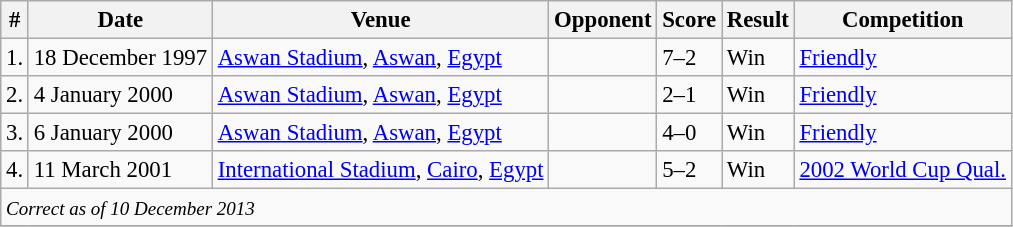<table class="wikitable" style="font-size:95%;">
<tr>
<th>#</th>
<th>Date</th>
<th>Venue</th>
<th>Opponent</th>
<th>Score</th>
<th>Result</th>
<th>Competition</th>
</tr>
<tr>
<td>1.</td>
<td>18 December 1997</td>
<td><a href='#'>Aswan Stadium</a>, <a href='#'>Aswan</a>, <a href='#'>Egypt</a></td>
<td></td>
<td>7–2</td>
<td>Win</td>
<td><a href='#'>Friendly</a></td>
</tr>
<tr>
<td>2.</td>
<td>4 January 2000</td>
<td><a href='#'>Aswan Stadium</a>, <a href='#'>Aswan</a>, <a href='#'>Egypt</a></td>
<td></td>
<td>2–1</td>
<td>Win</td>
<td><a href='#'>Friendly</a></td>
</tr>
<tr>
<td>3.</td>
<td>6 January 2000</td>
<td><a href='#'>Aswan Stadium</a>, <a href='#'>Aswan</a>, <a href='#'>Egypt</a></td>
<td></td>
<td>4–0</td>
<td>Win</td>
<td><a href='#'>Friendly</a></td>
</tr>
<tr>
<td>4.</td>
<td>11 March 2001</td>
<td><a href='#'>International Stadium</a>, <a href='#'>Cairo</a>, <a href='#'>Egypt</a></td>
<td></td>
<td>5–2</td>
<td>Win</td>
<td><a href='#'>2002 World Cup Qual.</a></td>
</tr>
<tr>
<td colspan="12"><small><em>Correct as of 10 December 2013</em></small></td>
</tr>
<tr>
</tr>
</table>
